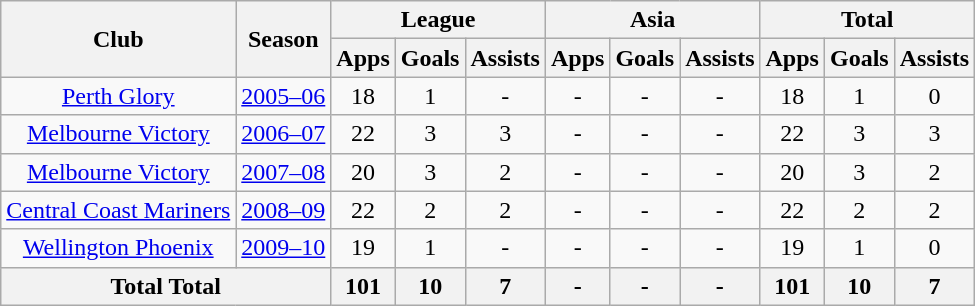<table class="wikitable" style="text-align: center;">
<tr>
<th rowspan="2">Club</th>
<th rowspan="2">Season</th>
<th colspan="3">League</th>
<th colspan="3">Asia</th>
<th colspan="3">Total</th>
</tr>
<tr>
<th>Apps</th>
<th>Goals</th>
<th>Assists</th>
<th>Apps</th>
<th>Goals</th>
<th>Assists</th>
<th>Apps</th>
<th>Goals</th>
<th>Assists</th>
</tr>
<tr>
<td rowspan="1" valign="center"><a href='#'>Perth Glory</a></td>
<td><a href='#'>2005–06</a></td>
<td>18</td>
<td>1</td>
<td>-</td>
<td>-</td>
<td>-</td>
<td>-</td>
<td>18</td>
<td>1</td>
<td>0</td>
</tr>
<tr>
<td rowspan="1" valign="center"><a href='#'>Melbourne Victory</a></td>
<td><a href='#'>2006–07</a></td>
<td>22</td>
<td>3</td>
<td>3</td>
<td>-</td>
<td>-</td>
<td>-</td>
<td>22</td>
<td>3</td>
<td>3</td>
</tr>
<tr>
<td rowspan="1" valign="center"><a href='#'>Melbourne Victory</a></td>
<td><a href='#'>2007–08</a></td>
<td>20</td>
<td>3</td>
<td>2</td>
<td>-</td>
<td>-</td>
<td>-</td>
<td>20</td>
<td>3</td>
<td>2</td>
</tr>
<tr>
<td rowspan="1" valign="center"><a href='#'>Central Coast Mariners</a></td>
<td><a href='#'>2008–09</a></td>
<td>22</td>
<td>2</td>
<td>2</td>
<td>-</td>
<td>-</td>
<td>-</td>
<td>22</td>
<td>2</td>
<td>2</td>
</tr>
<tr>
<td rowspan="1" valign="center"><a href='#'>Wellington Phoenix</a></td>
<td><a href='#'>2009–10</a></td>
<td>19</td>
<td>1</td>
<td>-</td>
<td>-</td>
<td>-</td>
<td>-</td>
<td>19</td>
<td>1</td>
<td>0</td>
</tr>
<tr>
<th colspan="2">Total Total</th>
<th>101</th>
<th>10</th>
<th>7</th>
<th>-</th>
<th>-</th>
<th>-</th>
<th>101</th>
<th>10</th>
<th>7</th>
</tr>
</table>
